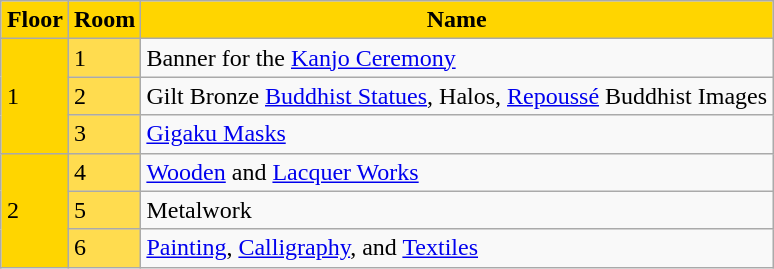<table class="wikitable" style="margin-left: auto; margin-right: auto; border: none;">
<tr>
<th style="background-color: #FFD500; color:black;">Floor</th>
<th style="background-color: #FFD500; color:black;">Room</th>
<th style="background-color: #FFD500; color:black;">Name</th>
</tr>
<tr>
<td rowspan="3" style="background-color: #FFD500; color:black;">1</td>
<td style="background-color: #FFDC4F; color:black;">1</td>
<td>Banner for the <a href='#'>Kanjo Ceremony</a></td>
</tr>
<tr>
<td style="background-color: #FFDC4F; color:black;">2</td>
<td>Gilt Bronze <a href='#'>Buddhist Statues</a>, Halos, <a href='#'>Repoussé</a> Buddhist Images</td>
</tr>
<tr>
<td style="background-color: #FFDC4F; color:black;">3</td>
<td><a href='#'>Gigaku Masks</a></td>
</tr>
<tr>
<td rowspan="3" style="background-color: #FFD500; color:black;">2</td>
<td style="background-color: #FFDC4F; color:black;">4</td>
<td><a href='#'>Wooden</a> and <a href='#'>Lacquer Works</a></td>
</tr>
<tr>
<td style="background-color: #FFDC4F; color:black;">5</td>
<td>Metalwork</td>
</tr>
<tr>
<td style="background-color: #FFDC4F; color:black;">6</td>
<td><a href='#'>Painting</a>, <a href='#'>Calligraphy</a>, and <a href='#'>Textiles</a></td>
</tr>
<tr>
</tr>
</table>
